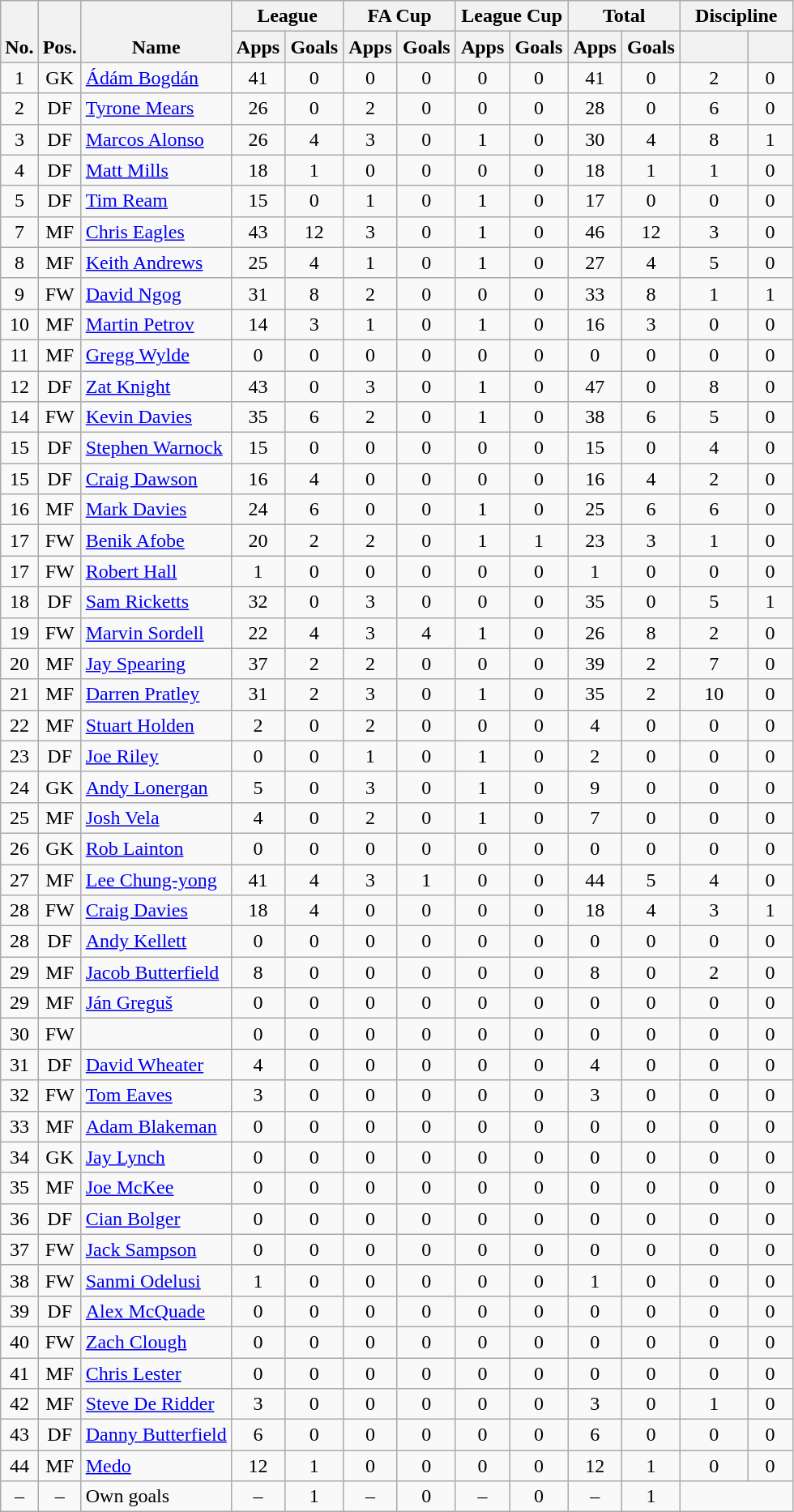<table class="wikitable" style="text-align:center">
<tr>
<th rowspan="2" valign="bottom">No.</th>
<th rowspan="2" valign="bottom">Pos.</th>
<th rowspan="2" valign="bottom">Name</th>
<th colspan="2" width="85">League</th>
<th colspan="2" width="85">FA Cup</th>
<th colspan="2" width="85">League Cup</th>
<th colspan="2" width="85">Total</th>
<th colspan="2" width="85">Discipline</th>
</tr>
<tr>
<th>Apps</th>
<th>Goals</th>
<th>Apps</th>
<th>Goals</th>
<th>Apps</th>
<th>Goals</th>
<th>Apps</th>
<th>Goals</th>
<th></th>
<th></th>
</tr>
<tr>
<td>1</td>
<td>GK</td>
<td align="left"> <a href='#'>Ádám Bogdán</a></td>
<td>41</td>
<td>0</td>
<td>0</td>
<td>0</td>
<td>0</td>
<td>0</td>
<td>41</td>
<td>0</td>
<td>2</td>
<td>0</td>
</tr>
<tr>
<td>2</td>
<td>DF</td>
<td align="left"> <a href='#'>Tyrone Mears</a></td>
<td>26</td>
<td>0</td>
<td>2</td>
<td>0</td>
<td>0</td>
<td>0</td>
<td>28</td>
<td>0</td>
<td>6</td>
<td>0</td>
</tr>
<tr>
<td>3</td>
<td>DF</td>
<td align="left"> <a href='#'>Marcos Alonso</a></td>
<td>26</td>
<td>4</td>
<td>3</td>
<td>0</td>
<td>1</td>
<td>0</td>
<td>30</td>
<td>4</td>
<td>8</td>
<td>1</td>
</tr>
<tr>
<td>4</td>
<td>DF</td>
<td align="left"> <a href='#'>Matt Mills</a></td>
<td>18</td>
<td>1</td>
<td>0</td>
<td>0</td>
<td>0</td>
<td>0</td>
<td>18</td>
<td>1</td>
<td>1</td>
<td>0</td>
</tr>
<tr>
<td>5</td>
<td>DF</td>
<td align="left"> <a href='#'>Tim Ream</a></td>
<td>15</td>
<td>0</td>
<td>1</td>
<td>0</td>
<td>1</td>
<td>0</td>
<td>17</td>
<td>0</td>
<td>0</td>
<td>0</td>
</tr>
<tr>
<td>7</td>
<td>MF</td>
<td align="left"> <a href='#'>Chris Eagles</a></td>
<td>43</td>
<td>12</td>
<td>3</td>
<td>0</td>
<td>1</td>
<td>0</td>
<td>46</td>
<td>12</td>
<td>3</td>
<td>0</td>
</tr>
<tr>
<td>8</td>
<td>MF</td>
<td align="left"> <a href='#'>Keith Andrews</a></td>
<td>25</td>
<td>4</td>
<td>1</td>
<td>0</td>
<td>1</td>
<td>0</td>
<td>27</td>
<td>4</td>
<td>5</td>
<td>0</td>
</tr>
<tr>
<td>9</td>
<td>FW</td>
<td align="left"> <a href='#'>David Ngog</a></td>
<td>31</td>
<td>8</td>
<td>2</td>
<td>0</td>
<td>0</td>
<td>0</td>
<td>33</td>
<td>8</td>
<td>1</td>
<td>1</td>
</tr>
<tr>
<td>10</td>
<td>MF</td>
<td align="left"> <a href='#'>Martin Petrov</a></td>
<td>14</td>
<td>3</td>
<td>1</td>
<td>0</td>
<td>1</td>
<td>0</td>
<td>16</td>
<td>3</td>
<td>0</td>
<td>0</td>
</tr>
<tr>
<td>11</td>
<td>MF</td>
<td align="left"> <a href='#'>Gregg Wylde</a></td>
<td>0</td>
<td>0</td>
<td>0</td>
<td>0</td>
<td>0</td>
<td>0</td>
<td>0</td>
<td>0</td>
<td>0</td>
<td>0</td>
</tr>
<tr>
<td>12</td>
<td>DF</td>
<td align="left"> <a href='#'>Zat Knight</a></td>
<td>43</td>
<td>0</td>
<td>3</td>
<td>0</td>
<td>1</td>
<td>0</td>
<td>47</td>
<td>0</td>
<td>8</td>
<td>0</td>
</tr>
<tr>
<td>14</td>
<td>FW</td>
<td align="left"> <a href='#'>Kevin Davies</a></td>
<td>35</td>
<td>6</td>
<td>2</td>
<td>0</td>
<td>1</td>
<td>0</td>
<td>38</td>
<td>6</td>
<td>5</td>
<td>0</td>
</tr>
<tr>
<td>15</td>
<td>DF</td>
<td align="left"> <a href='#'>Stephen Warnock</a></td>
<td>15</td>
<td>0</td>
<td>0</td>
<td>0</td>
<td>0</td>
<td>0</td>
<td>15</td>
<td>0</td>
<td>4</td>
<td>0</td>
</tr>
<tr>
<td>15</td>
<td>DF</td>
<td align="left"> <a href='#'>Craig Dawson</a></td>
<td>16</td>
<td>4</td>
<td>0</td>
<td>0</td>
<td>0</td>
<td>0</td>
<td>16</td>
<td>4</td>
<td>2</td>
<td>0</td>
</tr>
<tr>
<td>16</td>
<td>MF</td>
<td align="left"> <a href='#'>Mark Davies</a></td>
<td>24</td>
<td>6</td>
<td>0</td>
<td>0</td>
<td>1</td>
<td>0</td>
<td>25</td>
<td>6</td>
<td>6</td>
<td>0</td>
</tr>
<tr>
<td>17</td>
<td>FW</td>
<td align="left"> <a href='#'>Benik Afobe</a></td>
<td>20</td>
<td>2</td>
<td>2</td>
<td>0</td>
<td>1</td>
<td>1</td>
<td>23</td>
<td>3</td>
<td>1</td>
<td>0</td>
</tr>
<tr>
<td>17</td>
<td>FW</td>
<td align="left"> <a href='#'>Robert Hall</a></td>
<td>1</td>
<td>0</td>
<td>0</td>
<td>0</td>
<td>0</td>
<td>0</td>
<td>1</td>
<td>0</td>
<td>0</td>
<td>0</td>
</tr>
<tr>
<td>18</td>
<td>DF</td>
<td align="left"> <a href='#'>Sam Ricketts</a></td>
<td>32</td>
<td>0</td>
<td>3</td>
<td>0</td>
<td>0</td>
<td>0</td>
<td>35</td>
<td>0</td>
<td>5</td>
<td>1</td>
</tr>
<tr>
<td>19</td>
<td>FW</td>
<td align="left"> <a href='#'>Marvin Sordell</a></td>
<td>22</td>
<td>4</td>
<td>3</td>
<td>4</td>
<td>1</td>
<td>0</td>
<td>26</td>
<td>8</td>
<td>2</td>
<td>0</td>
</tr>
<tr>
<td>20</td>
<td>MF</td>
<td align="left"> <a href='#'>Jay Spearing</a></td>
<td>37</td>
<td>2</td>
<td>2</td>
<td>0</td>
<td>0</td>
<td>0</td>
<td>39</td>
<td>2</td>
<td>7</td>
<td>0</td>
</tr>
<tr>
<td>21</td>
<td>MF</td>
<td align="left"> <a href='#'>Darren Pratley</a></td>
<td>31</td>
<td>2</td>
<td>3</td>
<td>0</td>
<td>1</td>
<td>0</td>
<td>35</td>
<td>2</td>
<td>10</td>
<td>0</td>
</tr>
<tr>
<td>22</td>
<td>MF</td>
<td align="left"> <a href='#'>Stuart Holden</a></td>
<td>2</td>
<td>0</td>
<td>2</td>
<td>0</td>
<td>0</td>
<td>0</td>
<td>4</td>
<td>0</td>
<td>0</td>
<td>0</td>
</tr>
<tr>
<td>23</td>
<td>DF</td>
<td align="left"> <a href='#'>Joe Riley</a></td>
<td>0</td>
<td>0</td>
<td>1</td>
<td>0</td>
<td>1</td>
<td>0</td>
<td>2</td>
<td>0</td>
<td>0</td>
<td>0</td>
</tr>
<tr>
<td>24</td>
<td>GK</td>
<td align="left"> <a href='#'>Andy Lonergan</a></td>
<td>5</td>
<td>0</td>
<td>3</td>
<td>0</td>
<td>1</td>
<td>0</td>
<td>9</td>
<td>0</td>
<td>0</td>
<td>0</td>
</tr>
<tr>
<td>25</td>
<td>MF</td>
<td align="left"> <a href='#'>Josh Vela</a></td>
<td>4</td>
<td>0</td>
<td>2</td>
<td>0</td>
<td>1</td>
<td>0</td>
<td>7</td>
<td>0</td>
<td>0</td>
<td>0</td>
</tr>
<tr>
<td>26</td>
<td>GK</td>
<td align="left"> <a href='#'>Rob Lainton</a></td>
<td>0</td>
<td>0</td>
<td>0</td>
<td>0</td>
<td>0</td>
<td>0</td>
<td>0</td>
<td>0</td>
<td>0</td>
<td>0</td>
</tr>
<tr>
<td>27</td>
<td>MF</td>
<td align="left"> <a href='#'>Lee Chung-yong</a></td>
<td>41</td>
<td>4</td>
<td>3</td>
<td>1</td>
<td>0</td>
<td>0</td>
<td>44</td>
<td>5</td>
<td>4</td>
<td>0</td>
</tr>
<tr>
<td>28</td>
<td>FW</td>
<td align="left"> <a href='#'>Craig Davies</a></td>
<td>18</td>
<td>4</td>
<td>0</td>
<td>0</td>
<td>0</td>
<td>0</td>
<td>18</td>
<td>4</td>
<td>3</td>
<td>1</td>
</tr>
<tr>
<td>28</td>
<td>DF</td>
<td align="left"> <a href='#'>Andy Kellett</a></td>
<td>0</td>
<td>0</td>
<td>0</td>
<td>0</td>
<td>0</td>
<td>0</td>
<td>0</td>
<td>0</td>
<td>0</td>
<td>0</td>
</tr>
<tr>
<td>29</td>
<td>MF</td>
<td align="left"> <a href='#'>Jacob Butterfield</a></td>
<td>8</td>
<td>0</td>
<td>0</td>
<td>0</td>
<td>0</td>
<td>0</td>
<td>8</td>
<td>0</td>
<td>2</td>
<td>0</td>
</tr>
<tr>
<td>29</td>
<td>MF</td>
<td align="left"> <a href='#'>Ján Greguš</a></td>
<td>0</td>
<td>0</td>
<td>0</td>
<td>0</td>
<td>0</td>
<td>0</td>
<td>0</td>
<td>0</td>
<td>0</td>
<td>0</td>
</tr>
<tr>
<td>30</td>
<td>FW</td>
<td align="left"></td>
<td>0</td>
<td>0</td>
<td>0</td>
<td>0</td>
<td>0</td>
<td>0</td>
<td>0</td>
<td>0</td>
<td>0</td>
<td>0</td>
</tr>
<tr>
<td>31</td>
<td>DF</td>
<td align="left"> <a href='#'>David Wheater</a></td>
<td>4</td>
<td>0</td>
<td>0</td>
<td>0</td>
<td>0</td>
<td>0</td>
<td>4</td>
<td>0</td>
<td>0</td>
<td>0</td>
</tr>
<tr>
<td>32</td>
<td>FW</td>
<td align="left"> <a href='#'>Tom Eaves</a></td>
<td>3</td>
<td>0</td>
<td>0</td>
<td>0</td>
<td>0</td>
<td>0</td>
<td>3</td>
<td>0</td>
<td>0</td>
<td>0</td>
</tr>
<tr>
<td>33</td>
<td>MF</td>
<td align="left"> <a href='#'>Adam Blakeman</a></td>
<td>0</td>
<td>0</td>
<td>0</td>
<td>0</td>
<td>0</td>
<td>0</td>
<td>0</td>
<td>0</td>
<td>0</td>
<td>0</td>
</tr>
<tr>
<td>34</td>
<td>GK</td>
<td align="left"> <a href='#'>Jay Lynch</a></td>
<td>0</td>
<td>0</td>
<td>0</td>
<td>0</td>
<td>0</td>
<td>0</td>
<td>0</td>
<td>0</td>
<td>0</td>
<td>0</td>
</tr>
<tr>
<td>35</td>
<td>MF</td>
<td align="left"> <a href='#'>Joe McKee</a></td>
<td>0</td>
<td>0</td>
<td>0</td>
<td>0</td>
<td>0</td>
<td>0</td>
<td>0</td>
<td>0</td>
<td>0</td>
<td>0</td>
</tr>
<tr>
<td>36</td>
<td>DF</td>
<td align="left"> <a href='#'>Cian Bolger</a></td>
<td>0</td>
<td>0</td>
<td>0</td>
<td>0</td>
<td>0</td>
<td>0</td>
<td>0</td>
<td>0</td>
<td>0</td>
<td>0</td>
</tr>
<tr>
<td>37</td>
<td>FW</td>
<td align="left"> <a href='#'>Jack Sampson</a></td>
<td>0</td>
<td>0</td>
<td>0</td>
<td>0</td>
<td>0</td>
<td>0</td>
<td>0</td>
<td>0</td>
<td>0</td>
<td>0</td>
</tr>
<tr>
<td>38</td>
<td>FW</td>
<td align="left"> <a href='#'>Sanmi Odelusi</a></td>
<td>1</td>
<td>0</td>
<td>0</td>
<td>0</td>
<td>0</td>
<td>0</td>
<td>1</td>
<td>0</td>
<td>0</td>
<td>0</td>
</tr>
<tr>
<td>39</td>
<td>DF</td>
<td align="left"> <a href='#'>Alex McQuade</a></td>
<td>0</td>
<td>0</td>
<td>0</td>
<td>0</td>
<td>0</td>
<td>0</td>
<td>0</td>
<td>0</td>
<td>0</td>
<td>0</td>
</tr>
<tr>
<td>40</td>
<td>FW</td>
<td align="left"> <a href='#'>Zach Clough</a></td>
<td>0</td>
<td>0</td>
<td>0</td>
<td>0</td>
<td>0</td>
<td>0</td>
<td>0</td>
<td>0</td>
<td>0</td>
<td>0</td>
</tr>
<tr>
<td>41</td>
<td>MF</td>
<td align="left"> <a href='#'>Chris Lester</a></td>
<td>0</td>
<td>0</td>
<td>0</td>
<td>0</td>
<td>0</td>
<td>0</td>
<td>0</td>
<td>0</td>
<td>0</td>
<td>0</td>
</tr>
<tr>
<td>42</td>
<td>MF</td>
<td align="left"> <a href='#'>Steve De Ridder</a></td>
<td>3</td>
<td>0</td>
<td>0</td>
<td>0</td>
<td>0</td>
<td>0</td>
<td>3</td>
<td>0</td>
<td>1</td>
<td>0</td>
</tr>
<tr>
<td>43</td>
<td>DF</td>
<td align="left"> <a href='#'>Danny Butterfield</a></td>
<td>6</td>
<td>0</td>
<td>0</td>
<td>0</td>
<td>0</td>
<td>0</td>
<td>6</td>
<td>0</td>
<td>0</td>
<td>0</td>
</tr>
<tr>
<td>44</td>
<td>MF</td>
<td align="left"> <a href='#'>Medo</a></td>
<td>12</td>
<td>1</td>
<td>0</td>
<td>0</td>
<td>0</td>
<td>0</td>
<td>12</td>
<td>1</td>
<td>0</td>
<td>0</td>
</tr>
<tr>
<td>–</td>
<td>–</td>
<td align="left">Own goals</td>
<td>–</td>
<td>1</td>
<td>–</td>
<td>0</td>
<td>–</td>
<td>0</td>
<td>–</td>
<td>1</td>
</tr>
</table>
